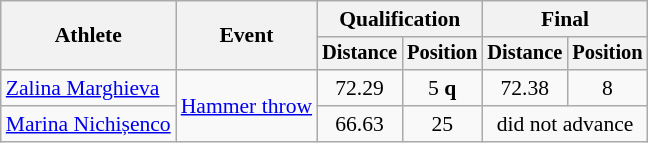<table class=wikitable style="font-size:90%">
<tr>
<th rowspan="2">Athlete</th>
<th rowspan="2">Event</th>
<th colspan="2">Qualification</th>
<th colspan="2">Final</th>
</tr>
<tr style="font-size:95%">
<th>Distance</th>
<th>Position</th>
<th>Distance</th>
<th>Position</th>
</tr>
<tr style=text-align:center>
<td style=text-align:left><a href='#'>Zalina Marghieva</a></td>
<td style=text-align:left rowspan=2><a href='#'>Hammer throw</a></td>
<td>72.29</td>
<td>5 <strong>q</strong></td>
<td>72.38</td>
<td>8</td>
</tr>
<tr style=text-align:center>
<td style=text-align:left><a href='#'>Marina Nichișenco</a></td>
<td>66.63</td>
<td>25</td>
<td colspan="2">did not advance</td>
</tr>
</table>
